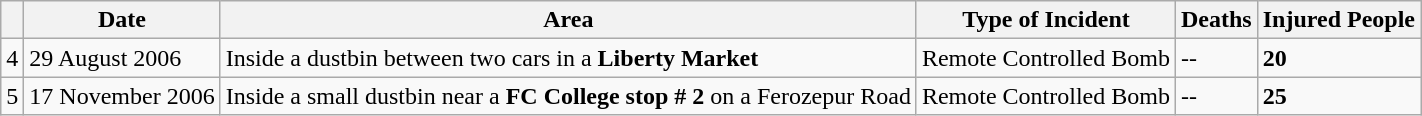<table class="wikitable sortable">
<tr>
<th></th>
<th>Date</th>
<th>Area</th>
<th>Type of Incident</th>
<th>Deaths</th>
<th>Injured People</th>
</tr>
<tr>
<td>4</td>
<td>29 August 2006 </td>
<td>Inside a dustbin between two cars in a <strong>Liberty Market</strong></td>
<td>Remote Controlled Bomb</td>
<td>--</td>
<td><strong>20</strong></td>
</tr>
<tr>
<td>5</td>
<td>17 November 2006 </td>
<td>Inside a small dustbin near a <strong>FC College stop # 2</strong> on a Ferozepur Road</td>
<td>Remote Controlled Bomb</td>
<td>--</td>
<td><strong>25</strong></td>
</tr>
</table>
